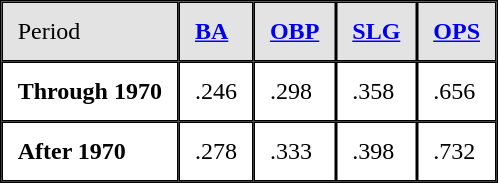<table cellpadding="10" cellspacing="0" border="1" bordercolor="black" align="right">
<tr style="background: #e3e3e3;">
<td>Period</td>
<td><strong><a href='#'>BA</a></strong></td>
<td><strong><a href='#'>OBP</a></strong></td>
<td><strong><a href='#'>SLG</a></strong></td>
<td><strong><a href='#'>OPS</a></strong></td>
</tr>
<tr>
<td><strong>Through 1970</strong></td>
<td>.246</td>
<td>.298</td>
<td>.358</td>
<td>.656</td>
</tr>
<tr>
<td><strong>After 1970</strong></td>
<td>.278</td>
<td>.333</td>
<td>.398</td>
<td>.732</td>
</tr>
</table>
